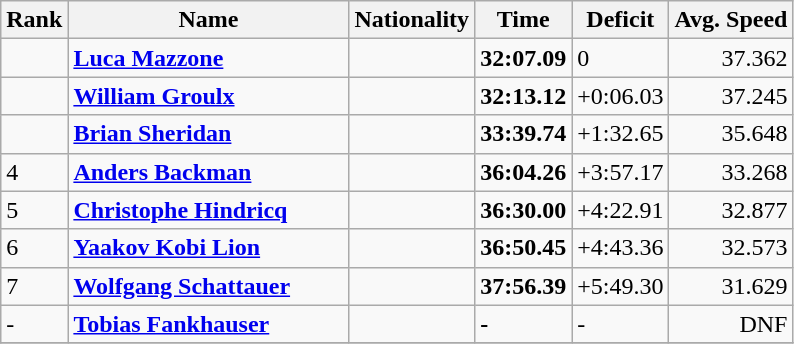<table class="wikitable sortable" style="text-align:left">
<tr>
<th width=20>Rank</th>
<th width=180>Name</th>
<th>Nationality</th>
<th>Time</th>
<th>Deficit</th>
<th>Avg. Speed</th>
</tr>
<tr>
<td></td>
<td><strong><a href='#'>Luca Mazzone</a></strong></td>
<td><strong></strong></td>
<td><strong>32:07.09</strong></td>
<td>0</td>
<td align=right>37.362</td>
</tr>
<tr>
<td></td>
<td><strong><a href='#'>William Groulx</a></strong></td>
<td><strong></strong></td>
<td><strong>32:13.12</strong></td>
<td>+0:06.03</td>
<td align=right>37.245</td>
</tr>
<tr>
<td></td>
<td><strong><a href='#'>Brian Sheridan</a></strong></td>
<td><strong></strong></td>
<td><strong>33:39.74</strong></td>
<td>+1:32.65</td>
<td align=right>35.648</td>
</tr>
<tr>
<td>4</td>
<td><strong><a href='#'>Anders Backman</a></strong></td>
<td><strong></strong></td>
<td><strong>36:04.26</strong></td>
<td>+3:57.17</td>
<td align=right>33.268</td>
</tr>
<tr>
<td>5</td>
<td><strong><a href='#'>Christophe Hindricq</a></strong></td>
<td><strong></strong></td>
<td><strong>36:30.00</strong></td>
<td>+4:22.91</td>
<td align=right>32.877</td>
</tr>
<tr>
<td>6</td>
<td><strong><a href='#'>Yaakov Kobi Lion</a></strong></td>
<td><strong></strong></td>
<td><strong>36:50.45</strong></td>
<td>+4:43.36</td>
<td align=right>32.573</td>
</tr>
<tr>
<td>7</td>
<td><strong><a href='#'>Wolfgang Schattauer</a></strong></td>
<td><strong></strong></td>
<td><strong>37:56.39</strong></td>
<td>+5:49.30</td>
<td align=right>31.629</td>
</tr>
<tr>
<td>-</td>
<td><strong><a href='#'>Tobias Fankhauser</a></strong></td>
<td><strong></strong></td>
<td><strong>-</strong></td>
<td>-</td>
<td align=right>DNF</td>
</tr>
<tr>
</tr>
</table>
